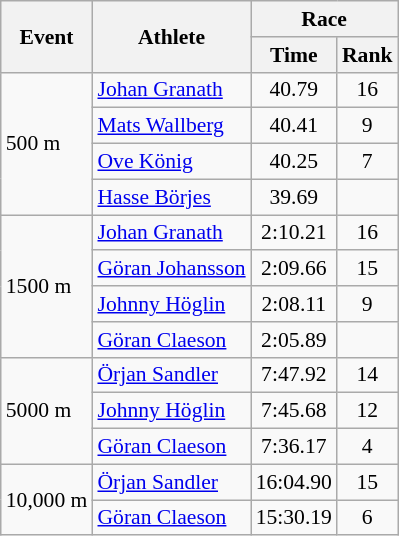<table class="wikitable" border="1" style="font-size:90%">
<tr>
<th rowspan=2>Event</th>
<th rowspan=2>Athlete</th>
<th colspan=2>Race</th>
</tr>
<tr>
<th>Time</th>
<th>Rank</th>
</tr>
<tr>
<td rowspan=4>500 m</td>
<td><a href='#'>Johan Granath</a></td>
<td align=center>40.79</td>
<td align=center>16</td>
</tr>
<tr>
<td><a href='#'>Mats Wallberg</a></td>
<td align=center>40.41</td>
<td align=center>9</td>
</tr>
<tr>
<td><a href='#'>Ove König</a></td>
<td align=center>40.25</td>
<td align=center>7</td>
</tr>
<tr>
<td><a href='#'>Hasse Börjes</a></td>
<td align=center>39.69</td>
<td align=center></td>
</tr>
<tr>
<td rowspan=4>1500 m</td>
<td><a href='#'>Johan Granath</a></td>
<td align=center>2:10.21</td>
<td align=center>16</td>
</tr>
<tr>
<td><a href='#'>Göran Johansson</a></td>
<td align=center>2:09.66</td>
<td align=center>15</td>
</tr>
<tr>
<td><a href='#'>Johnny Höglin</a></td>
<td align=center>2:08.11</td>
<td align=center>9</td>
</tr>
<tr>
<td><a href='#'>Göran Claeson</a></td>
<td align=center>2:05.89</td>
<td align=center></td>
</tr>
<tr>
<td rowspan=3>5000 m</td>
<td><a href='#'>Örjan Sandler</a></td>
<td align=center>7:47.92</td>
<td align=center>14</td>
</tr>
<tr>
<td><a href='#'>Johnny Höglin</a></td>
<td align=center>7:45.68</td>
<td align=center>12</td>
</tr>
<tr>
<td><a href='#'>Göran Claeson</a></td>
<td align=center>7:36.17</td>
<td align=center>4</td>
</tr>
<tr>
<td rowspan=2>10,000 m</td>
<td><a href='#'>Örjan Sandler</a></td>
<td align=center>16:04.90</td>
<td align=center>15</td>
</tr>
<tr>
<td><a href='#'>Göran Claeson</a></td>
<td align=center>15:30.19</td>
<td align=center>6</td>
</tr>
</table>
